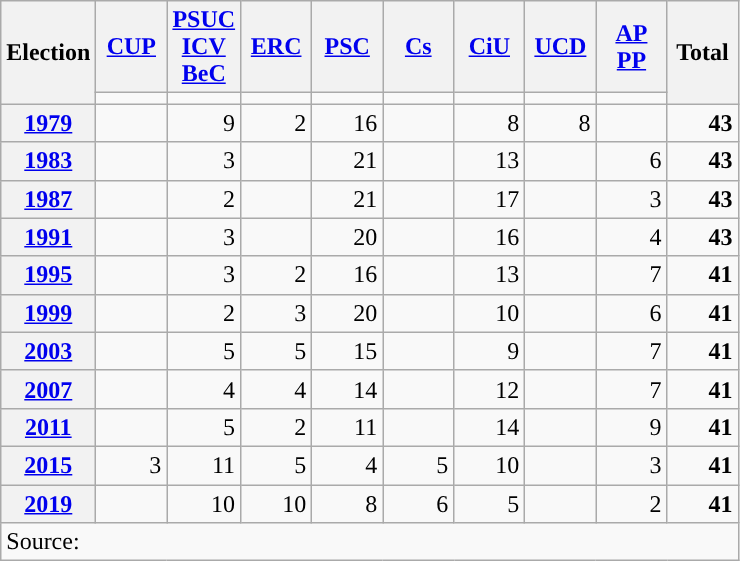<table class="wikitable" style="text-align: right">
<tr>
<th width=50 rowspan=2>Election</th>
<th width=40><a href='#'>CUP</a></th>
<th width=40><a href='#'>PSUC</a><br><a href='#'>ICV</a><br><a href='#'>BeC</a></th>
<th width=40><a href='#'>ERC</a></th>
<th width=40><a href='#'>PSC</a></th>
<th width=40><a href='#'>Cs</a></th>
<th width=40><a href='#'>CiU</a></th>
<th width=40><a href='#'>UCD</a></th>
<th width=40><a href='#'>AP</a><br><a href='#'>PP</a></th>
<th width=40 rowspan=2>Total</th>
</tr>
<tr>
<td style="color:inherit;background:"></td>
<td style="color:inherit;background:"></td>
<td style="color:inherit;background:"></td>
<td style="color:inherit;background:"></td>
<td style="color:inherit;background:"></td>
<td style="color:inherit;background:"></td>
<td style="color:inherit;background:"></td>
<td style="color:inherit;background:"></td>
</tr>
<tr>
<th><a href='#'>1979</a></th>
<td></td>
<td>9</td>
<td>2</td>
<td>16</td>
<td></td>
<td>8</td>
<td>8</td>
<td></td>
<td style='font-weight: bold;'>43</td>
</tr>
<tr>
<th><a href='#'>1983</a></th>
<td></td>
<td>3</td>
<td></td>
<td>21</td>
<td></td>
<td>13</td>
<td></td>
<td>6</td>
<td style='font-weight: bold;'>43</td>
</tr>
<tr>
<th><a href='#'>1987</a></th>
<td></td>
<td>2</td>
<td></td>
<td>21</td>
<td></td>
<td>17</td>
<td></td>
<td>3</td>
<td style='font-weight: bold;'>43</td>
</tr>
<tr>
<th><a href='#'>1991</a></th>
<td></td>
<td>3</td>
<td></td>
<td>20</td>
<td></td>
<td>16</td>
<td></td>
<td>4</td>
<td style='font-weight: bold;'>43</td>
</tr>
<tr>
<th><a href='#'>1995</a></th>
<td></td>
<td>3</td>
<td>2</td>
<td>16</td>
<td></td>
<td>13</td>
<td></td>
<td>7</td>
<td style='font-weight: bold;'>41</td>
</tr>
<tr>
<th><a href='#'>1999</a></th>
<td></td>
<td>2</td>
<td>3</td>
<td>20</td>
<td></td>
<td>10</td>
<td></td>
<td>6</td>
<td style='font-weight: bold;'>41</td>
</tr>
<tr>
<th><a href='#'>2003</a></th>
<td></td>
<td>5</td>
<td>5</td>
<td>15</td>
<td></td>
<td>9</td>
<td></td>
<td>7</td>
<td style='font-weight: bold;'>41</td>
</tr>
<tr>
<th><a href='#'>2007</a></th>
<td></td>
<td>4</td>
<td>4</td>
<td>14</td>
<td></td>
<td>12</td>
<td></td>
<td>7</td>
<td style='font-weight: bold;'>41</td>
</tr>
<tr>
<th><a href='#'>2011</a></th>
<td></td>
<td>5</td>
<td>2</td>
<td>11</td>
<td></td>
<td>14</td>
<td></td>
<td>9</td>
<td style='font-weight: bold;'>41</td>
</tr>
<tr>
<th><a href='#'>2015</a></th>
<td>3</td>
<td>11</td>
<td>5</td>
<td>4</td>
<td>5</td>
<td>10</td>
<td></td>
<td>3</td>
<td style='font-weight: bold;'>41</td>
</tr>
<tr>
<th><a href='#'>2019</a></th>
<td></td>
<td>10</td>
<td>10</td>
<td>8</td>
<td>6</td>
<td>5</td>
<td></td>
<td>2</td>
<td style='font-weight: bold;'>41</td>
</tr>
<tr>
<td colspan=10 style='text-align:left;'>Source:</td>
</tr>
</table>
